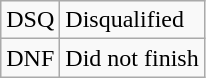<table class="wikitable">
<tr>
<td style="text-align:center;">DSQ</td>
<td>Disqualified</td>
</tr>
<tr>
<td style="text-align:center;">DNF</td>
<td>Did not finish</td>
</tr>
</table>
